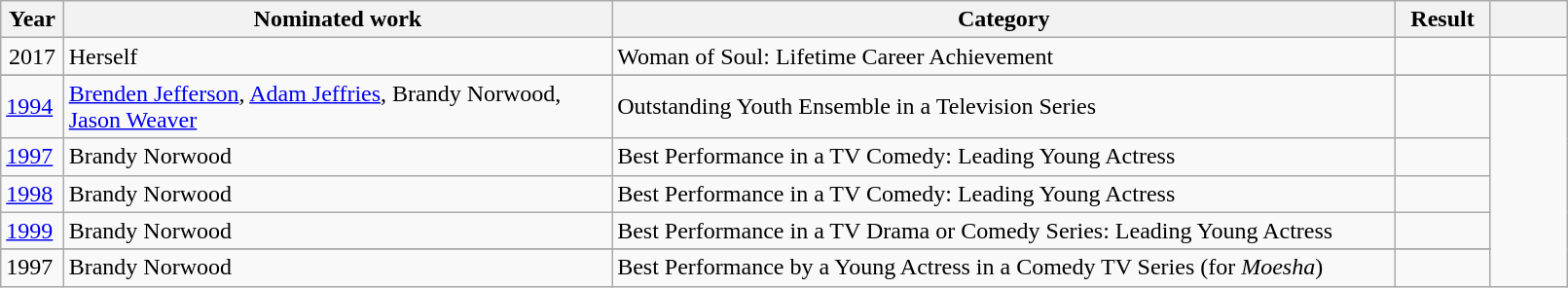<table class="wikitable plainrowheaders" style="width:85%;">
<tr>
<th scope="col" style="width:4%;">Year</th>
<th scope="col" style="width:35%;">Nominated work</th>
<th scope="col" style="width:50%;">Category</th>
<th scope="col" style="width:6%;">Result</th>
<th scope="col" style="width:6%;"></th>
</tr>
<tr>
<td align="center">2017</td>
<td>Herself</td>
<td>Woman of Soul: Lifetime Career Achievement</td>
<td></td>
<td></td>
</tr>
<tr>
</tr>
<tr>
<td><a href='#'>1994</a></td>
<td><a href='#'>Brenden Jefferson</a>, <a href='#'>Adam Jeffries</a>, Brandy Norwood, <a href='#'>Jason Weaver</a></td>
<td>Outstanding Youth Ensemble in a Television Series</td>
<td></td>
</tr>
<tr>
<td><a href='#'>1997</a></td>
<td>Brandy Norwood</td>
<td>Best Performance in a TV Comedy: Leading Young Actress</td>
<td></td>
</tr>
<tr>
<td><a href='#'>1998</a></td>
<td>Brandy Norwood</td>
<td>Best Performance in a TV Comedy: Leading Young Actress</td>
<td></td>
</tr>
<tr>
<td><a href='#'>1999</a></td>
<td>Brandy Norwood</td>
<td>Best Performance in a TV Drama or Comedy Series: Leading Young Actress</td>
<td></td>
</tr>
<tr>
</tr>
<tr>
<td>1997</td>
<td>Brandy Norwood</td>
<td>Best Performance by a Young Actress in a Comedy TV Series (for <em>Moesha</em>)</td>
<td></td>
</tr>
</table>
